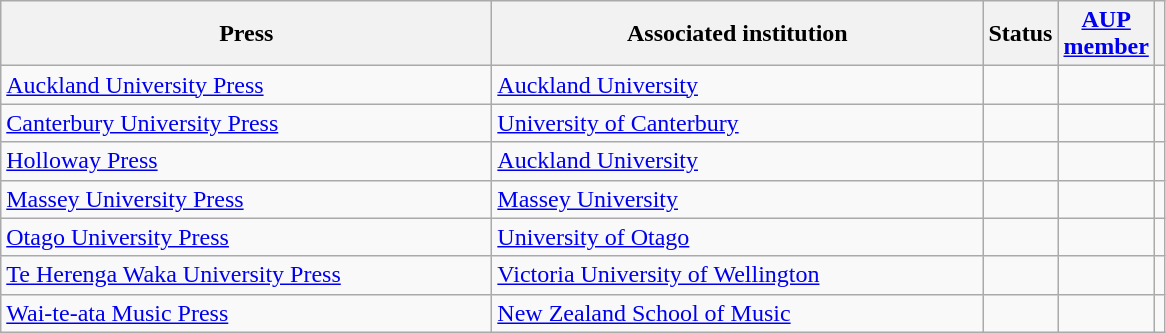<table class="wikitable sortable">
<tr>
<th style="width:20em">Press</th>
<th style="width:20em">Associated institution</th>
<th>Status</th>
<th><a href='#'>AUP<br>member</a></th>
<th></th>
</tr>
<tr>
<td><a href='#'>Auckland University Press</a></td>
<td><a href='#'>Auckland University</a></td>
<td></td>
<td></td>
<td></td>
</tr>
<tr>
<td><a href='#'>Canterbury University Press</a></td>
<td><a href='#'>University of Canterbury</a></td>
<td></td>
<td></td>
<td></td>
</tr>
<tr>
<td><a href='#'>Holloway Press</a></td>
<td><a href='#'>Auckland University</a></td>
<td></td>
<td></td>
<td></td>
</tr>
<tr>
<td><a href='#'>Massey University Press</a></td>
<td><a href='#'>Massey University</a></td>
<td></td>
<td></td>
<td></td>
</tr>
<tr>
<td><a href='#'>Otago University Press</a></td>
<td><a href='#'>University of Otago</a></td>
<td></td>
<td></td>
<td></td>
</tr>
<tr>
<td><a href='#'>Te Herenga Waka University Press</a></td>
<td><a href='#'>Victoria University of Wellington</a></td>
<td></td>
<td></td>
<td></td>
</tr>
<tr>
<td><a href='#'>Wai-te-ata Music Press</a></td>
<td><a href='#'>New Zealand School of Music</a></td>
<td></td>
<td></td>
<td></td>
</tr>
</table>
